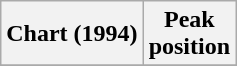<table class="wikitable sortable">
<tr>
<th align="left">Chart (1994)</th>
<th align="center">Peak<br>position</th>
</tr>
<tr>
</tr>
</table>
